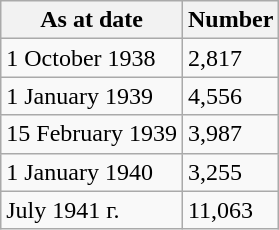<table class="wikitable">
<tr>
<th>As at date</th>
<th>Number</th>
</tr>
<tr>
<td>1 October 1938</td>
<td>2,817</td>
</tr>
<tr>
<td>1 January 1939</td>
<td>4,556</td>
</tr>
<tr>
<td>15 February 1939</td>
<td>3,987</td>
</tr>
<tr>
<td>1 January 1940</td>
<td>3,255</td>
</tr>
<tr>
<td>July 1941 г.</td>
<td>11,063</td>
</tr>
</table>
